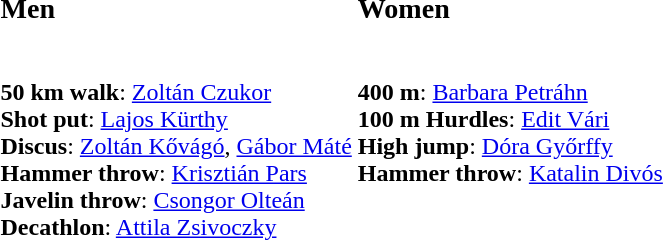<table>
<tr>
<td valign=top><br><h3>Men</h3><br><strong>50 km walk</strong>: <a href='#'>Zoltán Czukor</a>
<br><strong>Shot put</strong>: <a href='#'>Lajos Kürthy</a>
<br><strong>Discus</strong>: <a href='#'>Zoltán Kővágó</a>, <a href='#'>Gábor Máté</a>
<br><strong>Hammer throw</strong>: <a href='#'>Krisztián Pars</a>
<br><strong>Javelin throw</strong>: <a href='#'>Csongor Olteán</a>
<br><strong>Decathlon</strong>: <a href='#'>Attila Zsivoczky</a></td>
<td valign=top><br><h3>Women</h3><br><strong>400 m</strong>: <a href='#'>Barbara Petráhn</a>
<br><strong>100 m Hurdles</strong>: <a href='#'>Edit Vári</a>
<br><strong>High jump</strong>: <a href='#'>Dóra Győrffy</a>
<br><strong>Hammer throw</strong>: <a href='#'>Katalin Divós</a></td>
</tr>
</table>
